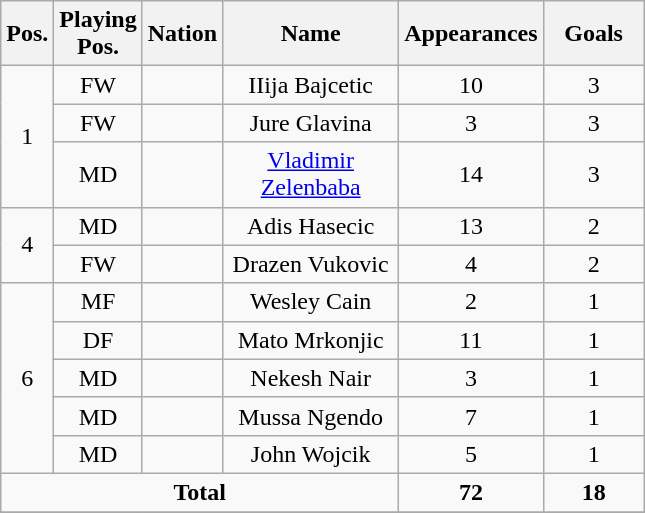<table class="wikitable sortable" style="font-size:100%; text-align:center">
<tr>
<th width=15>Pos.</th>
<th width=15>Playing Pos.</th>
<th width=15>Nation</th>
<th width=110>Name</th>
<th width=50>Appearances</th>
<th width=60>Goals</th>
</tr>
<tr>
<td rowspan=3>1</td>
<td>FW</td>
<td></td>
<td>IIija Bajcetic</td>
<td>10</td>
<td>3</td>
</tr>
<tr>
<td>FW</td>
<td></td>
<td>Jure Glavina</td>
<td>3</td>
<td>3</td>
</tr>
<tr>
<td>MD</td>
<td></td>
<td><a href='#'>Vladimir Zelenbaba</a></td>
<td>14</td>
<td>3</td>
</tr>
<tr>
<td rowspan=2>4</td>
<td>MD</td>
<td></td>
<td>Adis Hasecic</td>
<td>13</td>
<td>2</td>
</tr>
<tr>
<td>FW</td>
<td></td>
<td>Drazen Vukovic</td>
<td>4</td>
<td>2</td>
</tr>
<tr>
<td rowspan=5>6</td>
<td>MF</td>
<td></td>
<td>Wesley Cain</td>
<td>2</td>
<td>1</td>
</tr>
<tr>
<td>DF</td>
<td></td>
<td>Mato Mrkonjic</td>
<td>11</td>
<td>1</td>
</tr>
<tr>
<td>MD</td>
<td></td>
<td>Nekesh Nair</td>
<td>3</td>
<td>1</td>
</tr>
<tr>
<td>MD</td>
<td></td>
<td>Mussa Ngendo</td>
<td>7</td>
<td>1</td>
</tr>
<tr>
<td>MD</td>
<td></td>
<td>John Wojcik</td>
<td>5</td>
<td>1</td>
</tr>
<tr>
<td colspan=4><strong>Total</strong></td>
<td><strong>72</strong></td>
<td><strong>18</strong></td>
</tr>
<tr>
</tr>
</table>
